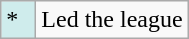<table class="wikitable">
<tr>
<td style="background:#CFECEC; width:1em">*</td>
<td>Led the league</td>
</tr>
</table>
